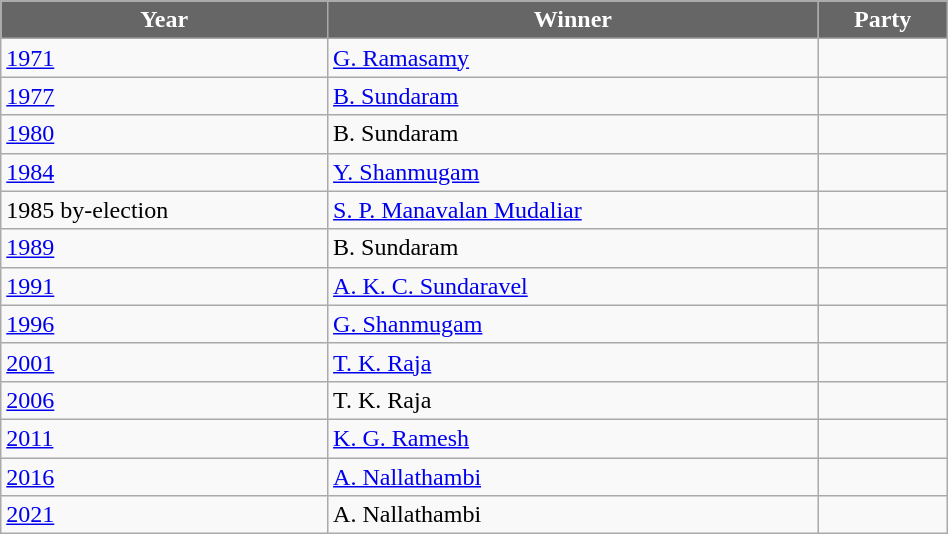<table class="wikitable sortable" width="50%">
<tr>
<th style="background-color:#666666; color:white">Year</th>
<th style="background-color:#666666; color:white">Winner</th>
<th style="background-color:#666666; color:white" colspan="2">Party</th>
</tr>
<tr>
<td><a href='#'>1971</a></td>
<td><a href='#'>G. Ramasamy</a></td>
<td></td>
</tr>
<tr>
<td><a href='#'>1977</a></td>
<td><a href='#'>B. Sundaram</a></td>
<td></td>
</tr>
<tr>
<td><a href='#'>1980</a></td>
<td>B. Sundaram</td>
<td></td>
</tr>
<tr>
<td><a href='#'>1984</a></td>
<td><a href='#'>Y. Shanmugam</a></td>
<td></td>
</tr>
<tr>
<td>1985 by-election</td>
<td><a href='#'>S. P. Manavalan Mudaliar</a></td>
<td></td>
</tr>
<tr>
<td><a href='#'>1989</a></td>
<td>B. Sundaram</td>
<td></td>
</tr>
<tr>
<td><a href='#'>1991</a></td>
<td><a href='#'>A. K. C. Sundaravel</a></td>
<td></td>
</tr>
<tr>
<td><a href='#'>1996</a></td>
<td><a href='#'>G. Shanmugam</a></td>
<td></td>
</tr>
<tr>
<td><a href='#'>2001</a></td>
<td><a href='#'>T. K. Raja</a></td>
<td></td>
</tr>
<tr>
<td><a href='#'>2006</a></td>
<td>T. K. Raja</td>
<td></td>
</tr>
<tr>
<td><a href='#'>2011</a></td>
<td><a href='#'>K. G. Ramesh</a></td>
<td></td>
</tr>
<tr>
<td><a href='#'>2016</a></td>
<td><a href='#'>A. Nallathambi</a></td>
<td></td>
</tr>
<tr>
<td><a href='#'>2021</a></td>
<td>A. Nallathambi</td>
<td></td>
</tr>
</table>
